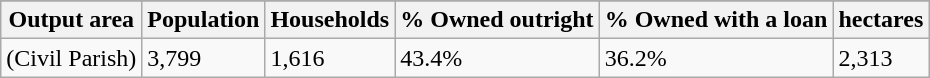<table class="wikitable">
<tr>
</tr>
<tr>
<th>Output area</th>
<th>Population</th>
<th>Households</th>
<th>% Owned outright</th>
<th>% Owned with a loan</th>
<th>hectares</th>
</tr>
<tr>
<td>(Civil Parish)</td>
<td>3,799</td>
<td>1,616</td>
<td>43.4%</td>
<td>36.2%</td>
<td>2,313</td>
</tr>
</table>
